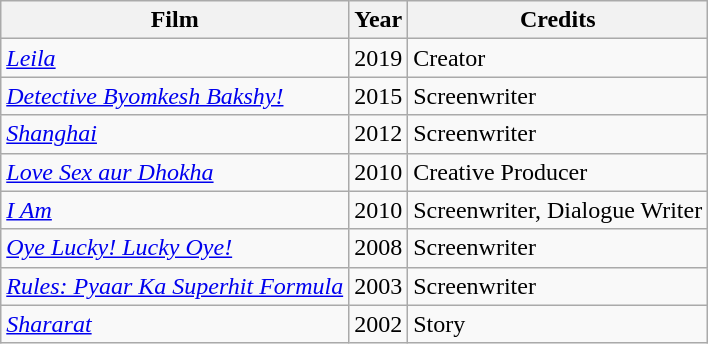<table class="wikitable">
<tr>
<th>Film</th>
<th>Year</th>
<th>Credits</th>
</tr>
<tr>
<td><em><a href='#'>Leila</a></em></td>
<td>2019</td>
<td>Creator</td>
</tr>
<tr>
<td><em><a href='#'>Detective Byomkesh Bakshy!</a></em></td>
<td>2015</td>
<td>Screenwriter</td>
</tr>
<tr>
<td><em><a href='#'>Shanghai</a></em></td>
<td>2012</td>
<td>Screenwriter</td>
</tr>
<tr>
<td><em><a href='#'>Love Sex aur Dhokha</a></em></td>
<td>2010</td>
<td>Creative Producer</td>
</tr>
<tr>
<td><em><a href='#'>I Am</a></em></td>
<td>2010</td>
<td>Screenwriter, Dialogue Writer</td>
</tr>
<tr>
<td><em><a href='#'>Oye Lucky! Lucky Oye!</a></em></td>
<td>2008</td>
<td>Screenwriter</td>
</tr>
<tr>
<td><em><a href='#'>Rules: Pyaar Ka Superhit Formula</a></em></td>
<td>2003</td>
<td>Screenwriter</td>
</tr>
<tr>
<td><em><a href='#'>Shararat</a></em></td>
<td>2002</td>
<td>Story</td>
</tr>
</table>
